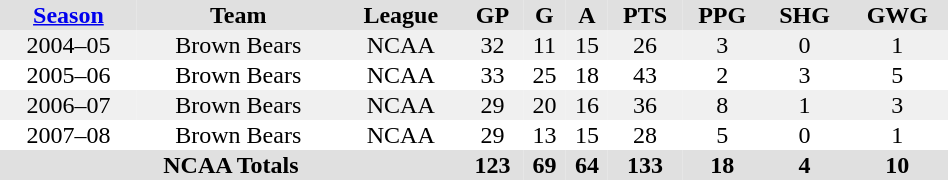<table BORDER="0" CELLPADDING="1" CELLSPACING="0" width="50%" style="text-align:center">
<tr bgcolor="#e0e0e0">
<th><a href='#'>Season</a></th>
<th>Team</th>
<th>League</th>
<th>GP</th>
<th>G</th>
<th>A</th>
<th>PTS</th>
<th>PPG</th>
<th>SHG</th>
<th>GWG</th>
</tr>
<tr bgcolor="#f0f0f0">
<td>2004–05</td>
<td>Brown Bears</td>
<td>NCAA</td>
<td>32</td>
<td>11</td>
<td>15</td>
<td>26</td>
<td>3</td>
<td>0</td>
<td>1</td>
</tr>
<tr>
<td>2005–06</td>
<td>Brown Bears</td>
<td>NCAA</td>
<td>33</td>
<td>25</td>
<td>18</td>
<td>43</td>
<td>2</td>
<td>3</td>
<td>5</td>
</tr>
<tr bgcolor="#f0f0f0">
<td>2006–07</td>
<td>Brown Bears</td>
<td>NCAA</td>
<td>29</td>
<td>20</td>
<td>16</td>
<td>36</td>
<td>8</td>
<td>1</td>
<td>3</td>
</tr>
<tr>
<td>2007–08</td>
<td>Brown Bears</td>
<td>NCAA</td>
<td>29</td>
<td>13</td>
<td>15</td>
<td>28</td>
<td>5</td>
<td>0</td>
<td>1</td>
</tr>
<tr bgcolor="#e0e0e0">
<th colspan="3">NCAA Totals</th>
<th>123</th>
<th>69</th>
<th>64</th>
<th>133</th>
<th>18</th>
<th>4</th>
<th>10</th>
</tr>
</table>
